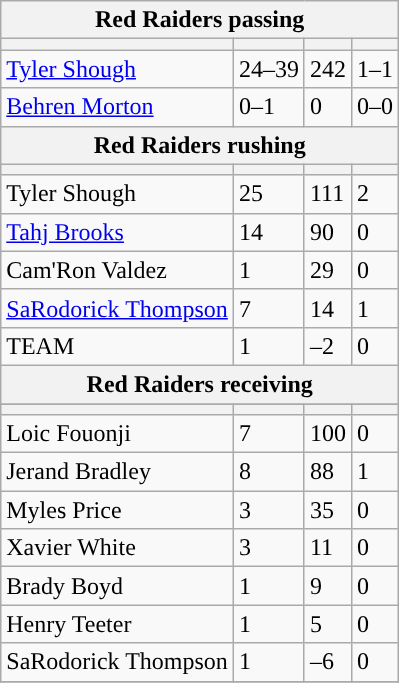<table class="wikitable plainrowheaders">
<tr>
<th colspan="6">Red Raiders passing</th>
</tr>
<tr>
<th scope="col"></th>
<th scope="col"></th>
<th scope="col"></th>
<th scope="col"></th>
</tr>
<tr>
<td><a href='#'>Tyler Shough</a></td>
<td>24–39</td>
<td>242</td>
<td>1–1</td>
</tr>
<tr>
<td><a href='#'>Behren Morton</a></td>
<td>0–1</td>
<td>0</td>
<td>0–0</td>
</tr>
<tr>
<th colspan="6">Red Raiders rushing</th>
</tr>
<tr>
<th scope="col"></th>
<th scope="col"></th>
<th scope="col"></th>
<th scope="col"></th>
</tr>
<tr>
<td>Tyler Shough</td>
<td>25</td>
<td>111</td>
<td>2</td>
</tr>
<tr>
<td><a href='#'>Tahj Brooks</a></td>
<td>14</td>
<td>90</td>
<td>0</td>
</tr>
<tr>
<td>Cam'Ron Valdez</td>
<td>1</td>
<td>29</td>
<td>0</td>
</tr>
<tr>
<td><a href='#'>SaRodorick Thompson</a></td>
<td>7</td>
<td>14</td>
<td>1</td>
</tr>
<tr>
<td>TEAM</td>
<td>1</td>
<td>–2</td>
<td>0</td>
</tr>
<tr>
<th colspan="6">Red Raiders receiving</th>
</tr>
<tr>
</tr>
<tr>
<th scope="col"></th>
<th scope="col"></th>
<th scope="col"></th>
<th scope="col"></th>
</tr>
<tr>
<td>Loic Fouonji</td>
<td>7</td>
<td>100</td>
<td>0</td>
</tr>
<tr>
<td>Jerand Bradley</td>
<td>8</td>
<td>88</td>
<td>1</td>
</tr>
<tr>
<td>Myles Price</td>
<td>3</td>
<td>35</td>
<td>0</td>
</tr>
<tr>
<td>Xavier White</td>
<td>3</td>
<td>11</td>
<td>0</td>
</tr>
<tr>
<td>Brady Boyd</td>
<td>1</td>
<td>9</td>
<td>0</td>
</tr>
<tr>
<td>Henry Teeter</td>
<td>1</td>
<td>5</td>
<td>0</td>
</tr>
<tr>
<td>SaRodorick Thompson</td>
<td>1</td>
<td>–6</td>
<td>0</td>
</tr>
<tr>
</tr>
</table>
